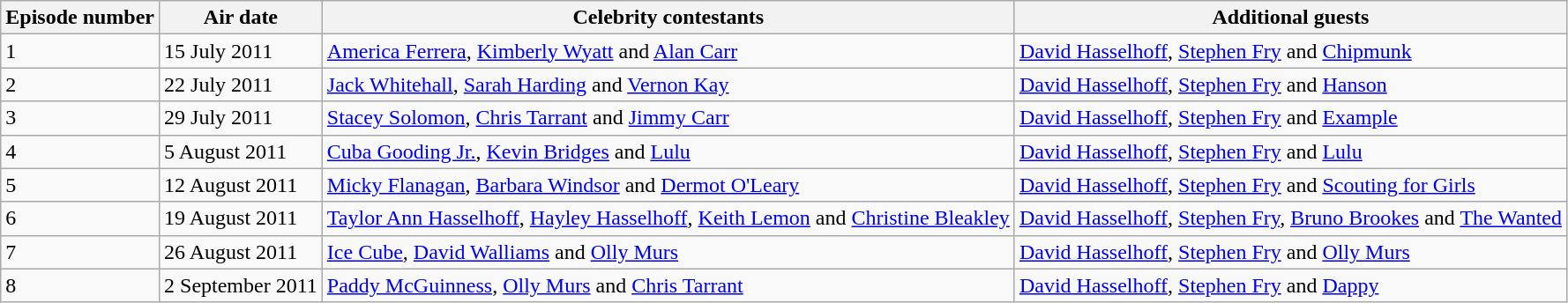<table class="wikitable">
<tr>
<th>Episode number</th>
<th>Air date</th>
<th>Celebrity contestants</th>
<th>Additional guests</th>
</tr>
<tr>
<td>1</td>
<td>15 July 2011</td>
<td><a href='#'>America Ferrera</a>, <a href='#'>Kimberly Wyatt</a> and <a href='#'>Alan Carr</a></td>
<td><a href='#'>David Hasselhoff</a>, <a href='#'>Stephen Fry</a> and <a href='#'>Chipmunk</a></td>
</tr>
<tr>
<td>2</td>
<td>22 July 2011</td>
<td><a href='#'>Jack Whitehall</a>, <a href='#'>Sarah Harding</a> and <a href='#'>Vernon Kay</a></td>
<td><a href='#'>David Hasselhoff</a>, <a href='#'>Stephen Fry</a> and <a href='#'>Hanson</a></td>
</tr>
<tr>
<td>3</td>
<td>29 July 2011</td>
<td><a href='#'>Stacey Solomon</a>, <a href='#'>Chris Tarrant</a> and <a href='#'>Jimmy Carr</a></td>
<td><a href='#'>David Hasselhoff</a>, <a href='#'>Stephen Fry</a> and <a href='#'>Example</a></td>
</tr>
<tr>
<td>4</td>
<td>5 August 2011</td>
<td><a href='#'>Cuba Gooding Jr.</a>, <a href='#'>Kevin Bridges</a> and <a href='#'>Lulu</a></td>
<td><a href='#'>David Hasselhoff</a>, <a href='#'>Stephen Fry</a> and <a href='#'>Lulu</a></td>
</tr>
<tr>
<td>5</td>
<td>12 August 2011</td>
<td><a href='#'>Micky Flanagan</a>, <a href='#'>Barbara Windsor</a> and <a href='#'>Dermot O'Leary</a></td>
<td><a href='#'>David Hasselhoff</a>, <a href='#'>Stephen Fry</a> and <a href='#'>Scouting for Girls</a></td>
</tr>
<tr>
<td>6</td>
<td>19 August 2011</td>
<td><a href='#'>Taylor Ann Hasselhoff</a>, <a href='#'>Hayley Hasselhoff</a>, <a href='#'>Keith Lemon</a> and <a href='#'>Christine Bleakley</a></td>
<td><a href='#'>David Hasselhoff</a>, <a href='#'>Stephen Fry</a>, <a href='#'>Bruno Brookes</a> and <a href='#'>The Wanted</a></td>
</tr>
<tr>
<td>7</td>
<td>26 August 2011</td>
<td><a href='#'>Ice Cube</a>, <a href='#'>David Walliams</a> and <a href='#'>Olly Murs</a></td>
<td><a href='#'>David Hasselhoff</a>, <a href='#'>Stephen Fry</a> and <a href='#'>Olly Murs</a></td>
</tr>
<tr>
<td>8</td>
<td>2 September 2011</td>
<td><a href='#'>Paddy McGuinness</a>, <a href='#'>Olly Murs</a> and <a href='#'>Chris Tarrant</a></td>
<td><a href='#'>David Hasselhoff</a>, <a href='#'>Stephen Fry</a> and <a href='#'>Dappy</a></td>
</tr>
</table>
